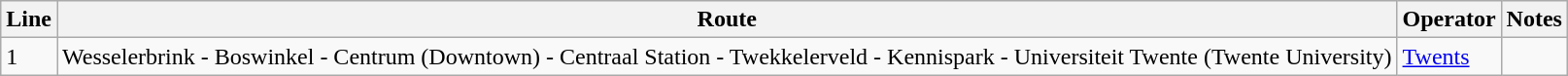<table class="wikitable">
<tr>
<th>Line</th>
<th>Route</th>
<th>Operator</th>
<th>Notes</th>
</tr>
<tr>
<td>1</td>
<td>Wesselerbrink - Boswinkel - Centrum (Downtown) - Centraal Station - Twekkelerveld - Kennispark - Universiteit Twente (Twente University)</td>
<td><a href='#'>Twents</a></td>
<td></td>
</tr>
</table>
